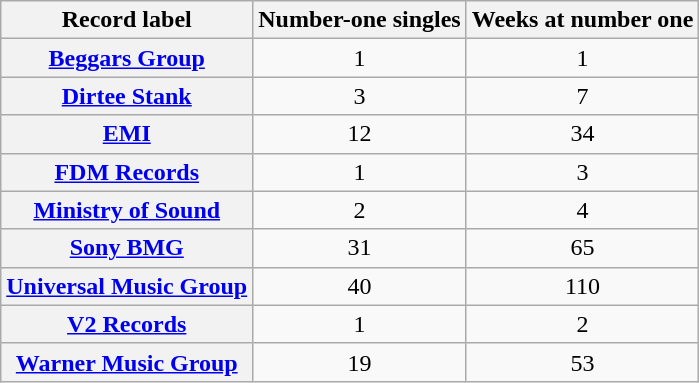<table class="wikitable plainrowheaders sortable">
<tr>
<th scope=col>Record label</th>
<th scope=col>Number-one singles</th>
<th scope=col>Weeks at number one</th>
</tr>
<tr>
<th scope=row><a href='#'>Beggars Group</a></th>
<td align=center>1</td>
<td align=center>1</td>
</tr>
<tr>
<th scope=row><a href='#'>Dirtee Stank</a></th>
<td align=center>3</td>
<td align=center>7</td>
</tr>
<tr>
<th scope=row><a href='#'>EMI</a></th>
<td align=center>12</td>
<td align=center>34</td>
</tr>
<tr>
<th scope=row><a href='#'>FDM Records</a></th>
<td align=center>1</td>
<td align=center>3</td>
</tr>
<tr>
<th scope=row><a href='#'>Ministry of Sound</a></th>
<td align=center>2</td>
<td align=center>4</td>
</tr>
<tr>
<th scope=row><a href='#'>Sony BMG</a></th>
<td align=center>31</td>
<td align=center>65</td>
</tr>
<tr>
<th scope=row><a href='#'>Universal Music Group</a></th>
<td align=center>40</td>
<td align=center>110</td>
</tr>
<tr>
<th scope=row><a href='#'>V2 Records</a></th>
<td align=center>1</td>
<td align=center>2</td>
</tr>
<tr>
<th scope=row><a href='#'>Warner Music Group</a></th>
<td align=center>19</td>
<td align=center>53</td>
</tr>
</table>
